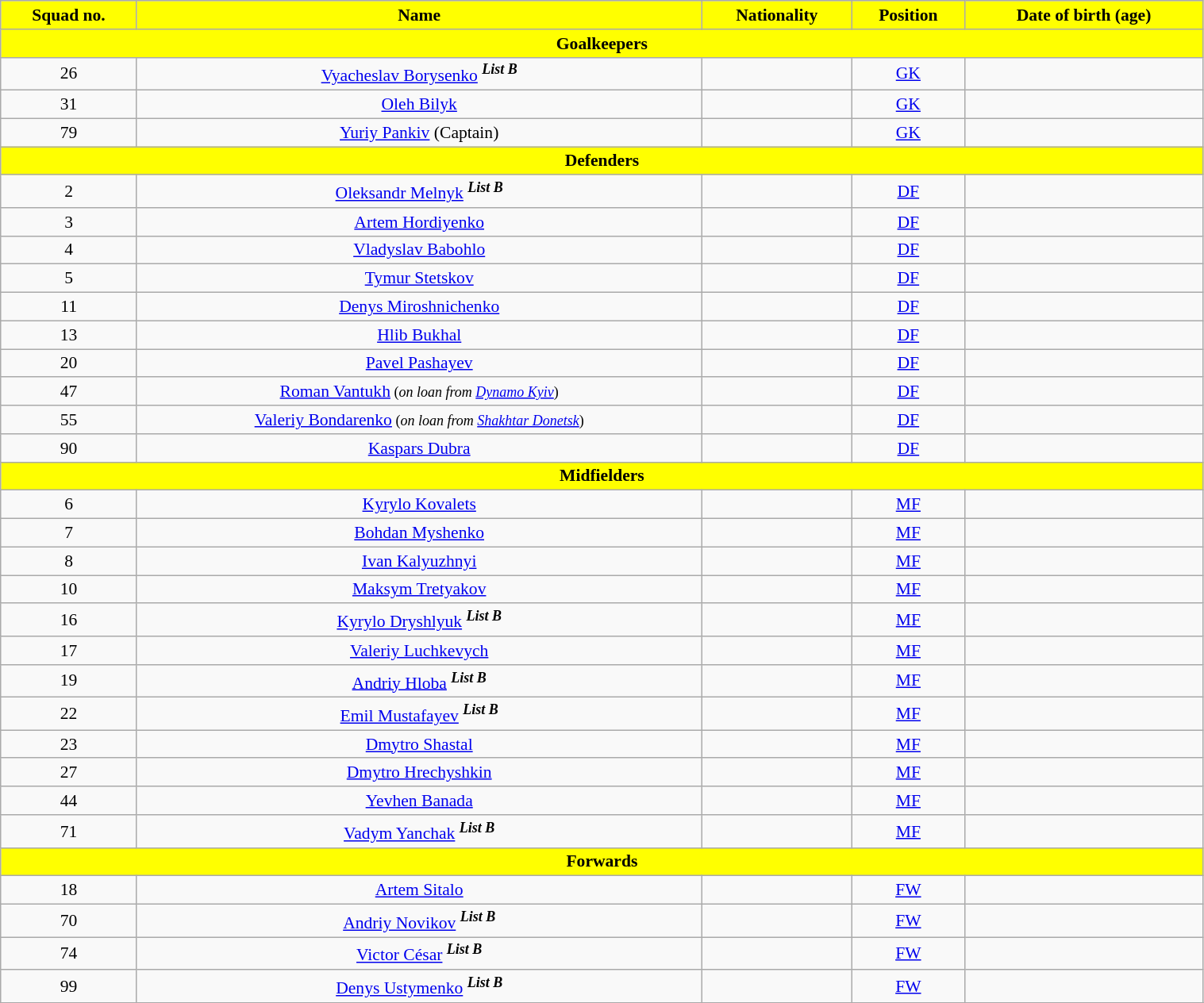<table class="wikitable" style="text-align:center; font-size:90%; width:80%">
<tr>
<th style="background:yellow; color:black; text-align:center">Squad no.</th>
<th style="background:yellow; color:black; text-align:center">Name</th>
<th style="background:yellow; color:black; text-align:center">Nationality</th>
<th style="background:yellow; color:black; text-align:center">Position</th>
<th style="background:yellow; color:black; text-align:center">Date of birth (age)</th>
</tr>
<tr>
<th colspan="6" style="background:yellow; color:black; text-align:center">Goalkeepers</th>
</tr>
<tr>
<td>26</td>
<td><a href='#'>Vyacheslav Borysenko</a> <sup><strong><em>List B</em></strong></sup></td>
<td></td>
<td><a href='#'>GK</a></td>
<td></td>
</tr>
<tr>
<td>31</td>
<td><a href='#'>Oleh Bilyk</a></td>
<td></td>
<td><a href='#'>GK</a></td>
<td></td>
</tr>
<tr>
<td>79</td>
<td><a href='#'>Yuriy Pankiv</a> (Captain)</td>
<td></td>
<td><a href='#'>GK</a></td>
<td></td>
</tr>
<tr>
<th colspan="6" style="background:yellow; color:black; text-align:center">Defenders</th>
</tr>
<tr>
<td>2</td>
<td><a href='#'>Oleksandr Melnyk</a> <sup><strong><em>List B</em></strong></sup></td>
<td></td>
<td><a href='#'>DF</a></td>
<td></td>
</tr>
<tr>
<td>3</td>
<td><a href='#'>Artem Hordiyenko</a></td>
<td></td>
<td><a href='#'>DF</a></td>
<td></td>
</tr>
<tr>
<td>4</td>
<td><a href='#'>Vladyslav Babohlo</a></td>
<td></td>
<td><a href='#'>DF</a></td>
<td></td>
</tr>
<tr>
<td>5</td>
<td><a href='#'>Tymur Stetskov</a></td>
<td></td>
<td><a href='#'>DF</a></td>
<td></td>
</tr>
<tr>
<td>11</td>
<td><a href='#'>Denys Miroshnichenko</a></td>
<td></td>
<td><a href='#'>DF</a></td>
<td></td>
</tr>
<tr>
<td>13</td>
<td><a href='#'>Hlib Bukhal</a></td>
<td></td>
<td><a href='#'>DF</a></td>
<td></td>
</tr>
<tr>
<td>20</td>
<td><a href='#'>Pavel Pashayev</a></td>
<td></td>
<td><a href='#'>DF</a></td>
<td></td>
</tr>
<tr>
<td>47</td>
<td><a href='#'>Roman Vantukh</a><small> (<em>on loan from <a href='#'>Dynamo Kyiv</a></em>)</small></td>
<td></td>
<td><a href='#'>DF</a></td>
<td></td>
</tr>
<tr>
<td>55</td>
<td><a href='#'>Valeriy Bondarenko</a><small> (<em>on loan from <a href='#'>Shakhtar Donetsk</a></em>)</small></td>
<td></td>
<td><a href='#'>DF</a></td>
<td></td>
</tr>
<tr>
<td>90</td>
<td><a href='#'>Kaspars Dubra</a></td>
<td></td>
<td><a href='#'>DF</a></td>
<td></td>
</tr>
<tr>
<th colspan="6" style="background:yellow; color:black; text-align:center">Midfielders</th>
</tr>
<tr>
<td>6</td>
<td><a href='#'>Kyrylo Kovalets</a></td>
<td></td>
<td><a href='#'>MF</a></td>
<td></td>
</tr>
<tr>
<td>7</td>
<td><a href='#'>Bohdan Myshenko</a></td>
<td></td>
<td><a href='#'>MF</a></td>
<td></td>
</tr>
<tr>
<td>8</td>
<td><a href='#'>Ivan Kalyuzhnyi</a></td>
<td></td>
<td><a href='#'>MF</a></td>
<td></td>
</tr>
<tr>
<td>10</td>
<td><a href='#'>Maksym Tretyakov</a></td>
<td></td>
<td><a href='#'>MF</a></td>
<td></td>
</tr>
<tr>
<td>16</td>
<td><a href='#'>Kyrylo Dryshlyuk</a> <sup><strong><em>List B</em></strong></sup></td>
<td></td>
<td><a href='#'>MF</a></td>
<td></td>
</tr>
<tr>
<td>17</td>
<td><a href='#'>Valeriy Luchkevych</a></td>
<td></td>
<td><a href='#'>MF</a></td>
<td></td>
</tr>
<tr>
<td>19</td>
<td><a href='#'>Andriy Hloba</a> <sup><strong><em>List B</em></strong></sup></td>
<td></td>
<td><a href='#'>MF</a></td>
<td></td>
</tr>
<tr>
<td>22</td>
<td><a href='#'>Emil Mustafayev</a> <sup><strong><em>List B</em></strong></sup></td>
<td></td>
<td><a href='#'>MF</a></td>
<td></td>
</tr>
<tr>
<td>23</td>
<td><a href='#'>Dmytro Shastal</a></td>
<td></td>
<td><a href='#'>MF</a></td>
<td></td>
</tr>
<tr>
<td>27</td>
<td><a href='#'>Dmytro Hrechyshkin</a></td>
<td></td>
<td><a href='#'>MF</a></td>
<td></td>
</tr>
<tr>
<td>44</td>
<td><a href='#'>Yevhen Banada</a></td>
<td></td>
<td><a href='#'>MF</a></td>
<td></td>
</tr>
<tr>
<td>71</td>
<td><a href='#'>Vadym Yanchak</a> <sup><strong><em>List B</em></strong></sup></td>
<td></td>
<td><a href='#'>MF</a></td>
<td></td>
</tr>
<tr>
<th colspan="7" style="background:yellow; color:black; text-align:center">Forwards</th>
</tr>
<tr>
<td>18</td>
<td><a href='#'>Artem Sitalo</a></td>
<td></td>
<td><a href='#'>FW</a></td>
<td></td>
</tr>
<tr>
<td>70</td>
<td><a href='#'>Andriy Novikov</a> <sup><strong><em>List B</em></strong></sup></td>
<td></td>
<td><a href='#'>FW</a></td>
<td></td>
</tr>
<tr>
<td>74</td>
<td><a href='#'>Victor César</a> <sup><strong><em>List B</em></strong></sup></td>
<td></td>
<td><a href='#'>FW</a></td>
<td></td>
</tr>
<tr>
<td>99</td>
<td><a href='#'>Denys Ustymenko</a> <sup><strong><em>List B</em></strong></sup></td>
<td></td>
<td><a href='#'>FW</a></td>
<td></td>
</tr>
<tr>
</tr>
</table>
